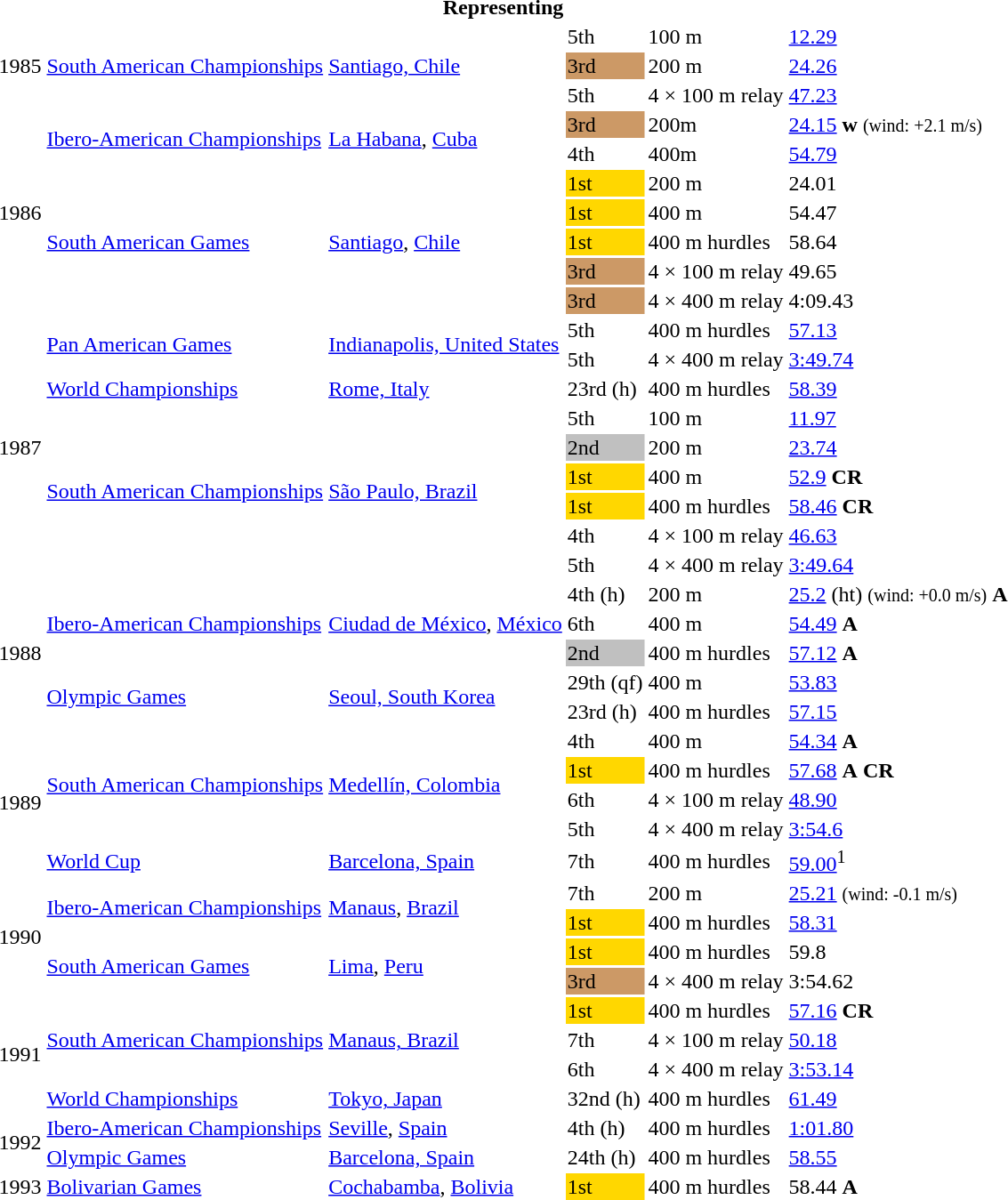<table>
<tr>
<th colspan="6">Representing </th>
</tr>
<tr>
<td rowspan=3>1985</td>
<td rowspan=3><a href='#'>South American Championships</a></td>
<td rowspan=3><a href='#'>Santiago, Chile</a></td>
<td>5th</td>
<td>100 m</td>
<td><a href='#'>12.29</a></td>
</tr>
<tr>
<td bgcolor="cc9966">3rd</td>
<td>200 m</td>
<td><a href='#'>24.26</a></td>
</tr>
<tr>
<td>5th</td>
<td>4 × 100 m relay</td>
<td><a href='#'>47.23</a></td>
</tr>
<tr>
<td rowspan=7>1986</td>
<td rowspan=2><a href='#'>Ibero-American Championships</a></td>
<td rowspan=2><a href='#'>La Habana</a>, <a href='#'>Cuba</a></td>
<td bgcolor="cc9966">3rd</td>
<td>200m</td>
<td><a href='#'>24.15</a> <strong>w</strong> <small>(wind: +2.1 m/s)</small></td>
</tr>
<tr>
<td>4th</td>
<td>400m</td>
<td><a href='#'>54.79</a></td>
</tr>
<tr>
<td rowspan = "5"><a href='#'>South American Games</a></td>
<td rowspan = "5"><a href='#'>Santiago</a>, <a href='#'>Chile</a></td>
<td bgcolor=gold>1st</td>
<td>200 m</td>
<td>24.01</td>
</tr>
<tr>
<td bgcolor=gold>1st</td>
<td>400 m</td>
<td>54.47</td>
</tr>
<tr>
<td bgcolor=gold>1st</td>
<td>400 m hurdles</td>
<td>58.64</td>
</tr>
<tr>
<td bgcolor=cc9966>3rd</td>
<td>4 × 100 m relay</td>
<td>49.65</td>
</tr>
<tr>
<td bgcolor=cc9966>3rd</td>
<td>4 × 400 m relay</td>
<td>4:09.43</td>
</tr>
<tr>
<td rowspan=9>1987</td>
<td rowspan=2><a href='#'>Pan American Games</a></td>
<td rowspan=2><a href='#'>Indianapolis, United States</a></td>
<td>5th</td>
<td>400 m hurdles</td>
<td><a href='#'>57.13</a></td>
</tr>
<tr>
<td>5th</td>
<td>4 × 400 m relay</td>
<td><a href='#'>3:49.74</a></td>
</tr>
<tr>
<td><a href='#'>World Championships</a></td>
<td><a href='#'>Rome, Italy</a></td>
<td>23rd (h)</td>
<td>400 m hurdles</td>
<td><a href='#'>58.39</a></td>
</tr>
<tr>
<td rowspan=6><a href='#'>South American Championships</a></td>
<td rowspan=6><a href='#'>São Paulo, Brazil</a></td>
<td>5th</td>
<td>100 m</td>
<td><a href='#'>11.97</a></td>
</tr>
<tr>
<td bgcolor="silver">2nd</td>
<td>200 m</td>
<td><a href='#'>23.74</a></td>
</tr>
<tr>
<td bgcolor="gold">1st</td>
<td>400 m</td>
<td><a href='#'>52.9</a> <strong>CR</strong></td>
</tr>
<tr>
<td bgcolor="gold">1st</td>
<td>400 m hurdles</td>
<td><a href='#'>58.46</a> <strong>CR</strong></td>
</tr>
<tr>
<td>4th</td>
<td>4 × 100 m relay</td>
<td><a href='#'>46.63</a></td>
</tr>
<tr>
<td>5th</td>
<td>4 × 400 m relay</td>
<td><a href='#'>3:49.64</a></td>
</tr>
<tr>
<td rowspan=5>1988</td>
<td rowspan=3><a href='#'>Ibero-American Championships</a></td>
<td rowspan=3><a href='#'>Ciudad de México</a>, <a href='#'>México</a></td>
<td>4th (h)</td>
<td>200 m</td>
<td><a href='#'>25.2</a> (ht) <small>(wind: +0.0 m/s)</small> <strong>A</strong></td>
</tr>
<tr>
<td>6th</td>
<td>400 m</td>
<td><a href='#'>54.49</a> <strong>A</strong></td>
</tr>
<tr>
<td bgcolor=silver>2nd</td>
<td>400 m hurdles</td>
<td><a href='#'>57.12</a> <strong>A</strong></td>
</tr>
<tr>
<td rowspan=2><a href='#'>Olympic Games</a></td>
<td rowspan=2><a href='#'>Seoul, South Korea</a></td>
<td>29th (qf)</td>
<td>400 m</td>
<td><a href='#'>53.83</a></td>
</tr>
<tr>
<td>23rd (h)</td>
<td>400 m hurdles</td>
<td><a href='#'>57.15</a></td>
</tr>
<tr>
<td rowspan=5>1989</td>
<td rowspan=4><a href='#'>South American Championships</a></td>
<td rowspan=4><a href='#'>Medellín, Colombia</a></td>
<td>4th</td>
<td>400 m</td>
<td><a href='#'>54.34</a> <strong>A</strong></td>
</tr>
<tr>
<td bgcolor="gold">1st</td>
<td>400 m hurdles</td>
<td><a href='#'>57.68</a> <strong>A</strong> <strong>CR</strong></td>
</tr>
<tr>
<td>6th</td>
<td>4 × 100 m relay</td>
<td><a href='#'>48.90</a></td>
</tr>
<tr>
<td>5th</td>
<td>4 × 400 m relay</td>
<td><a href='#'>3:54.6</a></td>
</tr>
<tr>
<td><a href='#'>World Cup</a></td>
<td><a href='#'>Barcelona, Spain</a></td>
<td>7th</td>
<td>400 m hurdles</td>
<td><a href='#'>59.00</a><sup>1</sup></td>
</tr>
<tr>
<td rowspan=4>1990</td>
<td rowspan=2><a href='#'>Ibero-American Championships</a></td>
<td rowspan=2><a href='#'>Manaus</a>, <a href='#'>Brazil</a></td>
<td>7th</td>
<td>200 m</td>
<td><a href='#'>25.21</a> <small>(wind: -0.1 m/s)</small></td>
</tr>
<tr>
<td bgcolor=gold>1st</td>
<td>400 m hurdles</td>
<td><a href='#'>58.31</a></td>
</tr>
<tr>
<td rowspan = "2"><a href='#'>South American Games</a></td>
<td rowspan = "2"><a href='#'>Lima</a>, <a href='#'>Peru</a></td>
<td bgcolor=gold>1st</td>
<td>400 m hurdles</td>
<td>59.8</td>
</tr>
<tr>
<td bgcolor=cc9966>3rd</td>
<td>4 × 400 m relay</td>
<td>3:54.62</td>
</tr>
<tr>
<td rowspan=4>1991</td>
<td rowspan=3><a href='#'>South American Championships</a></td>
<td rowspan=3><a href='#'>Manaus, Brazil</a></td>
<td bgcolor="gold">1st</td>
<td>400 m hurdles</td>
<td><a href='#'>57.16</a> <strong>CR</strong></td>
</tr>
<tr>
<td>7th</td>
<td>4 × 100 m relay</td>
<td><a href='#'>50.18</a></td>
</tr>
<tr>
<td>6th</td>
<td>4 × 400 m relay</td>
<td><a href='#'>3:53.14</a></td>
</tr>
<tr>
<td><a href='#'>World Championships</a></td>
<td><a href='#'>Tokyo, Japan</a></td>
<td>32nd (h)</td>
<td>400 m hurdles</td>
<td><a href='#'>61.49</a></td>
</tr>
<tr>
<td rowspan=2>1992</td>
<td><a href='#'>Ibero-American Championships</a></td>
<td><a href='#'>Seville</a>, <a href='#'>Spain</a></td>
<td>4th (h)</td>
<td>400 m hurdles</td>
<td><a href='#'>1:01.80</a></td>
</tr>
<tr>
<td><a href='#'>Olympic Games</a></td>
<td><a href='#'>Barcelona, Spain</a></td>
<td>24th (h)</td>
<td>400 m hurdles</td>
<td><a href='#'>58.55</a></td>
</tr>
<tr>
<td>1993</td>
<td><a href='#'>Bolivarian Games</a></td>
<td><a href='#'>Cochabamba</a>, <a href='#'>Bolivia</a></td>
<td bgcolor=gold>1st</td>
<td>400 m hurdles</td>
<td>58.44 <strong>A</strong></td>
</tr>
</table>
